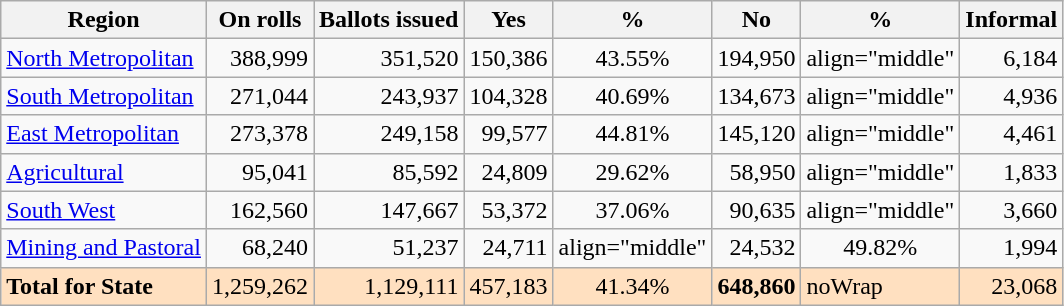<table class="wikitable sortable">
<tr>
<th align="left">Region</th>
<th align="right">On rolls</th>
<th align="right">Ballots issued</th>
<th align="middle">Yes </th>
<th align="middle">%</th>
<th align="middle">No </th>
<th align="middle">%</th>
<th align="right">Informal</th>
</tr>
<tr>
<td><a href='#'>North Metropolitan</a></td>
<td align="right">388,999</td>
<td align="right">351,520</td>
<td align="right">150,386</td>
<td align="middle">43.55%</td>
<td align="right">194,950</td>
<td>align="middle" </td>
<td align="right">6,184</td>
</tr>
<tr>
<td><a href='#'>South Metropolitan</a></td>
<td align="right">271,044</td>
<td align="right">243,937</td>
<td align="right">104,328</td>
<td align="middle">40.69%</td>
<td align="right">134,673</td>
<td>align="middle" </td>
<td align="right">4,936</td>
</tr>
<tr>
<td><a href='#'>East Metropolitan</a></td>
<td align="right">273,378</td>
<td align="right">249,158</td>
<td align="right">99,577</td>
<td align="middle">44.81%</td>
<td align="right">145,120</td>
<td>align="middle" </td>
<td align="right">4,461</td>
</tr>
<tr>
<td><a href='#'>Agricultural</a></td>
<td align="right">95,041</td>
<td align="right">85,592</td>
<td align="right">24,809</td>
<td align="middle">29.62%</td>
<td align="right">58,950</td>
<td>align="middle" </td>
<td align="right">1,833</td>
</tr>
<tr>
<td><a href='#'>South West</a></td>
<td align="right">162,560</td>
<td align="right">147,667</td>
<td align="right">53,372</td>
<td align="middle">37.06%</td>
<td align="right">90,635</td>
<td>align="middle" </td>
<td align="right">3,660</td>
</tr>
<tr>
<td><a href='#'>Mining and Pastoral</a></td>
<td align="right">68,240</td>
<td align="right">51,237</td>
<td align="right">24,711</td>
<td>align="middle" </td>
<td align="right">24,532</td>
<td align="middle">49.82%</td>
<td align="right">1,994</td>
</tr>
<tr bgcolor=#FFE0C0>
<td><strong>Total for State</strong></td>
<td noWrap align="right">1,259,262</td>
<td noWrap align="right">1,129,111</td>
<td noWrap align="right">457,183</td>
<td noWrap align="middle">41.34%</td>
<td noWrap align="right"><strong>648,860</strong></td>
<td>noWrap </td>
<td noWrap align="right">23,068</td>
</tr>
</table>
